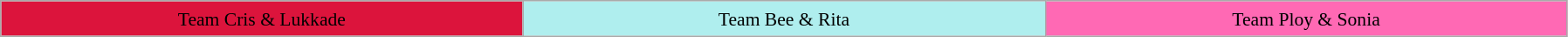<table style="text-align: center; font-size:90%; line-height:20px;" class="wikitable sortable">
<tr>
<td width="392" style="background:crimson;"><span>Team Cris & Lukkade</span></td>
<td width="392" style="background:paleturquoise;">Team Bee & Rita</td>
<td width="392" style="background:hotpink;">Team Ploy & Sonia</td>
</tr>
</table>
